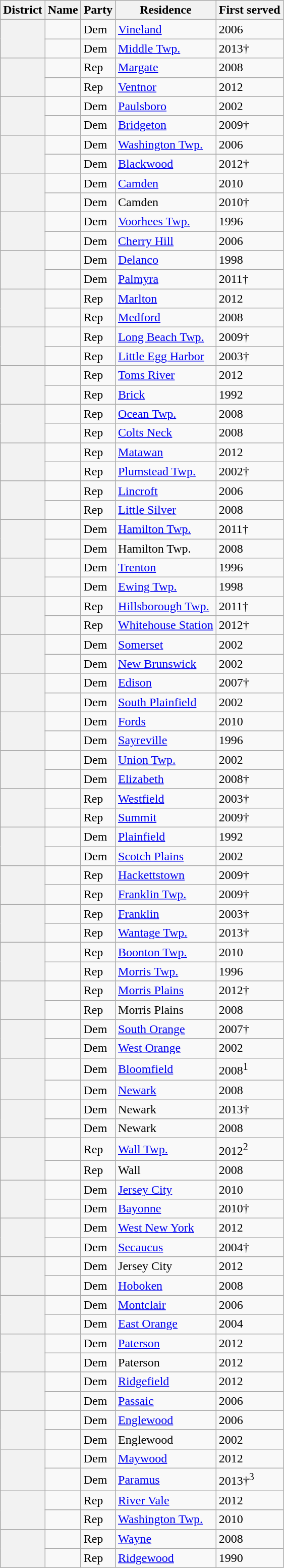<table class="wikitable sortable">
<tr>
<th>District</th>
<th>Name</th>
<th>Party</th>
<th>Residence</th>
<th>First served</th>
</tr>
<tr>
<th rowspan=2></th>
<td></td>
<td>Dem</td>
<td><a href='#'>Vineland</a></td>
<td>2006</td>
</tr>
<tr>
<td></td>
<td>Dem</td>
<td><a href='#'>Middle Twp.</a></td>
<td>2013†</td>
</tr>
<tr>
<th rowspan=2></th>
<td></td>
<td>Rep</td>
<td><a href='#'>Margate</a></td>
<td>2008</td>
</tr>
<tr>
<td></td>
<td>Rep</td>
<td><a href='#'>Ventnor</a></td>
<td>2012</td>
</tr>
<tr>
<th rowspan=2></th>
<td></td>
<td>Dem</td>
<td><a href='#'>Paulsboro</a></td>
<td>2002</td>
</tr>
<tr>
<td></td>
<td>Dem</td>
<td><a href='#'>Bridgeton</a></td>
<td>2009†</td>
</tr>
<tr>
<th rowspan=2></th>
<td></td>
<td>Dem</td>
<td><a href='#'>Washington Twp.</a></td>
<td>2006</td>
</tr>
<tr>
<td></td>
<td>Dem</td>
<td><a href='#'>Blackwood</a></td>
<td>2012†</td>
</tr>
<tr>
<th rowspan=2></th>
<td></td>
<td>Dem</td>
<td><a href='#'>Camden</a></td>
<td>2010</td>
</tr>
<tr>
<td></td>
<td>Dem</td>
<td>Camden</td>
<td>2010†</td>
</tr>
<tr>
<th rowspan=2></th>
<td></td>
<td>Dem</td>
<td><a href='#'>Voorhees Twp.</a></td>
<td>1996</td>
</tr>
<tr>
<td></td>
<td>Dem</td>
<td><a href='#'>Cherry Hill</a></td>
<td>2006</td>
</tr>
<tr>
<th rowspan=2></th>
<td></td>
<td>Dem</td>
<td><a href='#'>Delanco</a></td>
<td>1998</td>
</tr>
<tr>
<td></td>
<td>Dem</td>
<td><a href='#'>Palmyra</a></td>
<td>2011†</td>
</tr>
<tr>
<th rowspan=2></th>
<td></td>
<td>Rep</td>
<td><a href='#'>Marlton</a></td>
<td>2012</td>
</tr>
<tr>
<td></td>
<td>Rep</td>
<td><a href='#'>Medford</a></td>
<td>2008</td>
</tr>
<tr>
<th rowspan=2></th>
<td></td>
<td>Rep</td>
<td><a href='#'>Long Beach Twp.</a></td>
<td>2009†</td>
</tr>
<tr>
<td></td>
<td>Rep</td>
<td><a href='#'>Little Egg Harbor</a></td>
<td>2003†</td>
</tr>
<tr>
<th rowspan=2></th>
<td></td>
<td>Rep</td>
<td><a href='#'>Toms River</a></td>
<td>2012</td>
</tr>
<tr>
<td></td>
<td>Rep</td>
<td><a href='#'>Brick</a></td>
<td>1992</td>
</tr>
<tr>
<th rowspan=2></th>
<td></td>
<td>Rep</td>
<td><a href='#'>Ocean Twp.</a></td>
<td>2008</td>
</tr>
<tr>
<td></td>
<td>Rep</td>
<td><a href='#'>Colts Neck</a></td>
<td>2008</td>
</tr>
<tr>
<th rowspan=2></th>
<td></td>
<td>Rep</td>
<td><a href='#'>Matawan</a></td>
<td>2012</td>
</tr>
<tr>
<td></td>
<td>Rep</td>
<td><a href='#'>Plumstead Twp.</a></td>
<td>2002†</td>
</tr>
<tr>
<th rowspan=2></th>
<td></td>
<td>Rep</td>
<td><a href='#'>Lincroft</a></td>
<td>2006</td>
</tr>
<tr>
<td></td>
<td>Rep</td>
<td><a href='#'>Little Silver</a></td>
<td>2008</td>
</tr>
<tr>
<th rowspan=2></th>
<td></td>
<td>Dem</td>
<td><a href='#'>Hamilton Twp.</a></td>
<td>2011†</td>
</tr>
<tr>
<td></td>
<td>Dem</td>
<td>Hamilton Twp.</td>
<td>2008</td>
</tr>
<tr>
<th rowspan=2></th>
<td></td>
<td>Dem</td>
<td><a href='#'>Trenton</a></td>
<td>1996</td>
</tr>
<tr>
<td></td>
<td>Dem</td>
<td><a href='#'>Ewing Twp.</a></td>
<td>1998</td>
</tr>
<tr>
<th rowspan=2></th>
<td></td>
<td>Rep</td>
<td><a href='#'>Hillsborough Twp.</a></td>
<td>2011†</td>
</tr>
<tr>
<td></td>
<td>Rep</td>
<td><a href='#'>Whitehouse Station</a></td>
<td>2012†</td>
</tr>
<tr>
<th rowspan=2></th>
<td></td>
<td>Dem</td>
<td><a href='#'>Somerset</a></td>
<td>2002</td>
</tr>
<tr>
<td></td>
<td>Dem</td>
<td><a href='#'>New Brunswick</a></td>
<td>2002</td>
</tr>
<tr>
<th rowspan=2></th>
<td></td>
<td>Dem</td>
<td><a href='#'>Edison</a></td>
<td>2007†</td>
</tr>
<tr>
<td></td>
<td>Dem</td>
<td><a href='#'>South Plainfield</a></td>
<td>2002</td>
</tr>
<tr>
<th rowspan=2></th>
<td></td>
<td>Dem</td>
<td><a href='#'>Fords</a></td>
<td>2010</td>
</tr>
<tr>
<td></td>
<td>Dem</td>
<td><a href='#'>Sayreville</a></td>
<td>1996</td>
</tr>
<tr>
<th rowspan=2></th>
<td></td>
<td>Dem</td>
<td><a href='#'>Union Twp.</a></td>
<td>2002</td>
</tr>
<tr>
<td></td>
<td>Dem</td>
<td><a href='#'>Elizabeth</a></td>
<td>2008†</td>
</tr>
<tr>
<th rowspan=2></th>
<td></td>
<td>Rep</td>
<td><a href='#'>Westfield</a></td>
<td>2003†</td>
</tr>
<tr>
<td></td>
<td>Rep</td>
<td><a href='#'>Summit</a></td>
<td>2009†</td>
</tr>
<tr>
<th rowspan=2></th>
<td></td>
<td>Dem</td>
<td><a href='#'>Plainfield</a></td>
<td>1992</td>
</tr>
<tr>
<td></td>
<td>Dem</td>
<td><a href='#'>Scotch Plains</a></td>
<td>2002</td>
</tr>
<tr>
<th rowspan=2></th>
<td></td>
<td>Rep</td>
<td><a href='#'>Hackettstown</a></td>
<td>2009†</td>
</tr>
<tr>
<td></td>
<td>Rep</td>
<td><a href='#'>Franklin Twp.</a></td>
<td>2009†</td>
</tr>
<tr>
<th rowspan=2></th>
<td></td>
<td>Rep</td>
<td><a href='#'>Franklin</a></td>
<td>2003†</td>
</tr>
<tr>
<td></td>
<td>Rep</td>
<td><a href='#'>Wantage Twp.</a></td>
<td>2013†</td>
</tr>
<tr>
<th rowspan=2></th>
<td></td>
<td>Rep</td>
<td><a href='#'>Boonton Twp.</a></td>
<td>2010</td>
</tr>
<tr>
<td></td>
<td>Rep</td>
<td><a href='#'>Morris Twp.</a></td>
<td>1996</td>
</tr>
<tr>
<th rowspan=2></th>
<td></td>
<td>Rep</td>
<td><a href='#'>Morris Plains</a></td>
<td>2012†</td>
</tr>
<tr>
<td></td>
<td>Rep</td>
<td>Morris Plains</td>
<td>2008</td>
</tr>
<tr>
<th rowspan=2></th>
<td></td>
<td>Dem</td>
<td><a href='#'>South Orange</a></td>
<td>2007†</td>
</tr>
<tr>
<td></td>
<td>Dem</td>
<td><a href='#'>West Orange</a></td>
<td>2002</td>
</tr>
<tr>
<th rowspan=2></th>
<td></td>
<td>Dem</td>
<td><a href='#'>Bloomfield</a></td>
<td>2008<sup>1</sup></td>
</tr>
<tr>
<td></td>
<td>Dem</td>
<td><a href='#'>Newark</a></td>
<td>2008</td>
</tr>
<tr>
<th rowspan=2></th>
<td></td>
<td>Dem</td>
<td>Newark</td>
<td>2013†</td>
</tr>
<tr>
<td></td>
<td>Dem</td>
<td>Newark</td>
<td>2008</td>
</tr>
<tr>
<th rowspan=2></th>
<td></td>
<td>Rep</td>
<td><a href='#'>Wall Twp.</a></td>
<td>2012<sup>2</sup></td>
</tr>
<tr>
<td></td>
<td>Rep</td>
<td>Wall</td>
<td>2008</td>
</tr>
<tr>
<th rowspan=2></th>
<td></td>
<td>Dem</td>
<td><a href='#'>Jersey City</a></td>
<td>2010</td>
</tr>
<tr>
<td></td>
<td>Dem</td>
<td><a href='#'>Bayonne</a></td>
<td>2010†</td>
</tr>
<tr>
<th rowspan=2></th>
<td></td>
<td>Dem</td>
<td><a href='#'>West New York</a></td>
<td>2012</td>
</tr>
<tr>
<td></td>
<td>Dem</td>
<td><a href='#'>Secaucus</a></td>
<td>2004†</td>
</tr>
<tr>
<th rowspan=2></th>
<td></td>
<td>Dem</td>
<td>Jersey City</td>
<td>2012</td>
</tr>
<tr>
<td></td>
<td>Dem</td>
<td><a href='#'>Hoboken</a></td>
<td>2008</td>
</tr>
<tr>
<th rowspan=2></th>
<td></td>
<td>Dem</td>
<td><a href='#'>Montclair</a></td>
<td>2006</td>
</tr>
<tr>
<td></td>
<td>Dem</td>
<td><a href='#'>East Orange</a></td>
<td>2004</td>
</tr>
<tr>
<th rowspan=2></th>
<td></td>
<td>Dem</td>
<td><a href='#'>Paterson</a></td>
<td>2012</td>
</tr>
<tr>
<td></td>
<td>Dem</td>
<td>Paterson</td>
<td>2012</td>
</tr>
<tr>
<th rowspan=2></th>
<td></td>
<td>Dem</td>
<td><a href='#'>Ridgefield</a></td>
<td>2012</td>
</tr>
<tr>
<td></td>
<td>Dem</td>
<td><a href='#'>Passaic</a></td>
<td>2006</td>
</tr>
<tr>
<th rowspan=2></th>
<td></td>
<td>Dem</td>
<td><a href='#'>Englewood</a></td>
<td>2006</td>
</tr>
<tr>
<td></td>
<td>Dem</td>
<td>Englewood</td>
<td>2002</td>
</tr>
<tr>
<th rowspan=2></th>
<td></td>
<td>Dem</td>
<td><a href='#'>Maywood</a></td>
<td>2012</td>
</tr>
<tr>
<td></td>
<td>Dem</td>
<td><a href='#'>Paramus</a></td>
<td>2013†<sup>3</sup></td>
</tr>
<tr>
<th rowspan=2></th>
<td></td>
<td>Rep</td>
<td><a href='#'>River Vale</a></td>
<td>2012</td>
</tr>
<tr>
<td></td>
<td>Rep</td>
<td><a href='#'>Washington Twp.</a></td>
<td>2010</td>
</tr>
<tr>
<th rowspan=2></th>
<td></td>
<td>Rep</td>
<td><a href='#'>Wayne</a></td>
<td>2008</td>
</tr>
<tr>
<td></td>
<td>Rep</td>
<td><a href='#'>Ridgewood</a></td>
<td>1990</td>
</tr>
</table>
